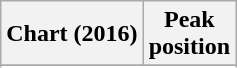<table class="wikitable sortable plainrowheaders">
<tr>
<th style="text-align:center;">Chart (2016)</th>
<th style="text-align:center;">Peak<br>position</th>
</tr>
<tr>
</tr>
<tr>
</tr>
<tr>
</tr>
</table>
